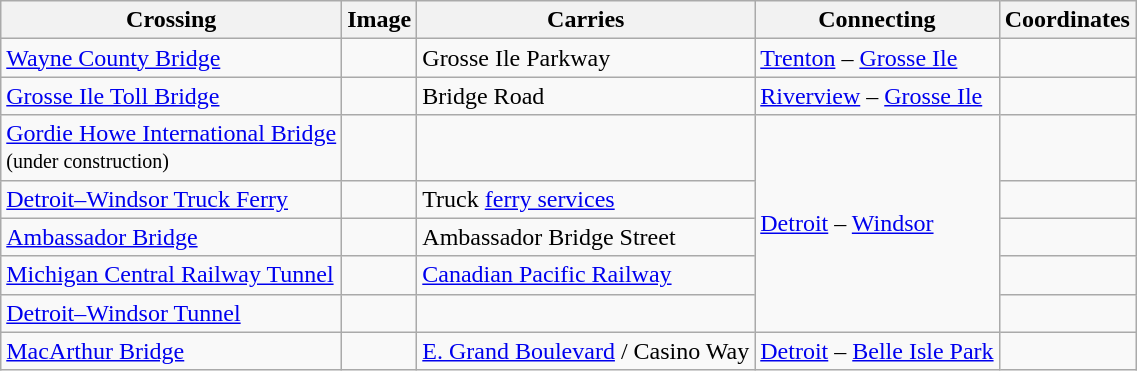<table class=wikitable>
<tr>
<th>Crossing</th>
<th>Image</th>
<th>Carries</th>
<th>Connecting</th>
<th>Coordinates</th>
</tr>
<tr>
<td><a href='#'>Wayne County Bridge</a></td>
<td></td>
<td>Grosse Ile Parkway</td>
<td><a href='#'>Trenton</a> – <a href='#'>Grosse Ile</a></td>
<td></td>
</tr>
<tr>
<td><a href='#'>Grosse Ile Toll Bridge</a></td>
<td></td>
<td>Bridge Road</td>
<td><a href='#'>Riverview</a> – <a href='#'>Grosse Ile</a></td>
<td></td>
</tr>
<tr>
<td><a href='#'>Gordie Howe International Bridge</a><br><small>(under construction)</small></td>
<td></td>
<td></td>
<td rowspan="5"><a href='#'>Detroit</a> – <a href='#'>Windsor</a></td>
<td></td>
</tr>
<tr>
<td><a href='#'>Detroit–Windsor Truck Ferry</a></td>
<td></td>
<td>Truck <a href='#'>ferry services</a></td>
<td></td>
</tr>
<tr>
<td><a href='#'>Ambassador Bridge</a></td>
<td></td>
<td>Ambassador Bridge Street<br></td>
<td></td>
</tr>
<tr>
<td><a href='#'>Michigan Central Railway Tunnel</a></td>
<td></td>
<td><a href='#'>Canadian Pacific Railway</a></td>
<td></td>
</tr>
<tr>
<td><a href='#'>Detroit–Windsor Tunnel</a></td>
<td></td>
<td></td>
<td></td>
</tr>
<tr>
<td><a href='#'>MacArthur Bridge</a></td>
<td></td>
<td><a href='#'>E. Grand Boulevard</a> / Casino Way</td>
<td><a href='#'>Detroit</a> – <a href='#'>Belle Isle Park</a></td>
<td></td>
</tr>
</table>
